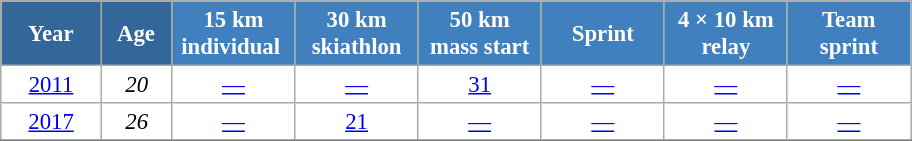<table class="wikitable" style="font-size:95%; text-align:center; border:grey solid 1px; border-collapse:collapse; background:#ffffff;">
<tr>
<th style="background-color:#369; color:white; width:60px;"> Year </th>
<th style="background-color:#369; color:white; width:40px;"> Age </th>
<th style="background-color:#4180be; color:white; width:75px;"> 15 km <br>individual </th>
<th style="background-color:#4180be; color:white; width:75px;"> 30 km <br> skiathlon </th>
<th style="background-color:#4180be; color:white; width:75px;"> 50 km <br> mass start </th>
<th style="background-color:#4180be; color:white; width:75px;"> Sprint </th>
<th style="background-color:#4180be; color:white; width:75px;"> 4 × 10 km <br> relay </th>
<th style="background-color:#4180be; color:white; width:75px;"> Team <br> sprint </th>
</tr>
<tr>
<td><a href='#'>2011</a></td>
<td><em>20</em></td>
<td><a href='#'>—</a></td>
<td><a href='#'>—</a></td>
<td><a href='#'>31</a></td>
<td><a href='#'>—</a></td>
<td><a href='#'>—</a></td>
<td><a href='#'>—</a></td>
</tr>
<tr>
<td><a href='#'>2017</a></td>
<td><em>26</em></td>
<td><a href='#'>—</a></td>
<td><a href='#'>21</a></td>
<td><a href='#'>—</a></td>
<td><a href='#'>—</a></td>
<td><a href='#'>—</a></td>
<td><a href='#'>—</a></td>
</tr>
<tr>
</tr>
</table>
